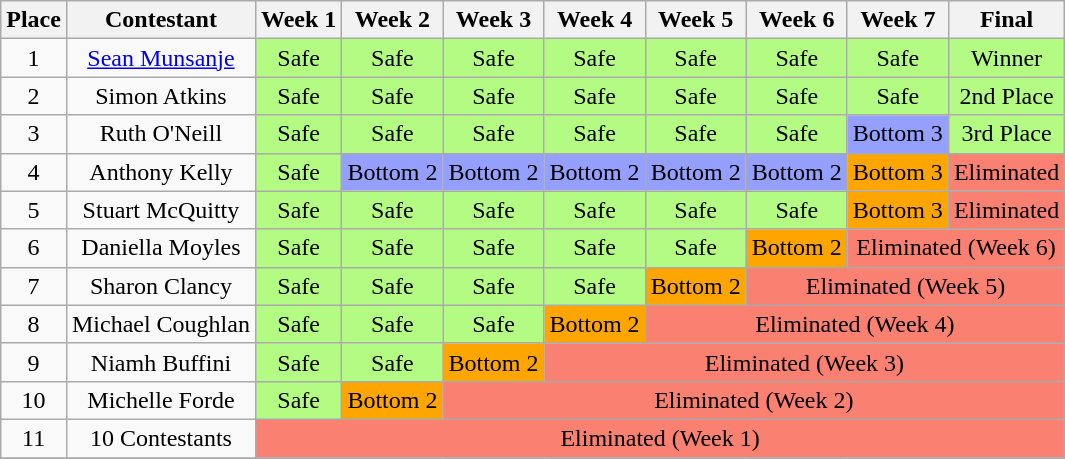<table class="wikitable" style="text-align:center;">
<tr>
<th>Place</th>
<th>Contestant</th>
<th>Week 1</th>
<th>Week 2</th>
<th>Week 3</th>
<th>Week 4</th>
<th>Week 5</th>
<th>Week 6</th>
<th>Week 7</th>
<th>Final</th>
</tr>
<tr>
<td>1</td>
<td><a href='#'>Sean Munsanje</a></td>
<td style="background:#B4FB84">Safe</td>
<td style="background:#B4FB84">Safe</td>
<td style="background:#B4FB84">Safe</td>
<td style="background:#B4FB84">Safe</td>
<td style="background:#B4FB84">Safe</td>
<td style="background:#B4FB84">Safe</td>
<td style="background:#B4FB84">Safe</td>
<td style="background:#B4FB84">Winner</td>
</tr>
<tr>
<td>2</td>
<td>Simon Atkins</td>
<td style="background:#B4FB84">Safe</td>
<td style="background:#B4FB84">Safe</td>
<td style="background:#B4FB84">Safe</td>
<td style="background:#B4FB84">Safe</td>
<td style="background:#B4FB84">Safe</td>
<td style="background:#B4FB84">Safe</td>
<td style="background:#B4FB84">Safe</td>
<td style="background:#B4FB84">2nd Place</td>
</tr>
<tr>
<td>3</td>
<td>Ruth O'Neill</td>
<td style="background:#B4FB84">Safe</td>
<td style="background:#B4FB84">Safe</td>
<td style="background:#B4FB84">Safe</td>
<td style="background:#B4FB84">Safe</td>
<td style="background:#B4FB84">Safe</td>
<td style="background:#B4FB84">Safe</td>
<td style="background:#959FFD">Bottom 3</td>
<td style="background:#B4FB84">3rd Place</td>
</tr>
<tr>
<td>4</td>
<td>Anthony Kelly</td>
<td style="background:#B4FB84">Safe</td>
<td style="background:#959FFD">Bottom 2</td>
<td style="background:#959FFD">Bottom 2</td>
<td style="background:#959FFD">Bottom 2</td>
<td style="background:#959FFD">Bottom 2</td>
<td style="background:#959FFD">Bottom 2</td>
<td style= "background:orange">Bottom 3</td>
<td style="background:#FA8072;">Eliminated</td>
</tr>
<tr>
<td>5</td>
<td>Stuart McQuitty</td>
<td style="background:#B4FB84;">Safe</td>
<td style="background:#B4FB84">Safe</td>
<td style="background:#B4FB84">Safe</td>
<td style="background:#B4FB84">Safe</td>
<td style="background:#B4FB84">Safe</td>
<td style="background:#B4FB84">Safe</td>
<td style= "background:orange">Bottom 3</td>
<td style="background:#FA8072;">Eliminated</td>
</tr>
<tr>
<td>6</td>
<td>Daniella Moyles</td>
<td style="background:#B4FB84">Safe</td>
<td style="background:#B4FB84">Safe</td>
<td style="background:#B4FB84">Safe</td>
<td style="background:#B4FB84">Safe</td>
<td style="background:#B4FB84">Safe</td>
<td style= "background:orange">Bottom 2</td>
<td style="background:#FA8072;" colspan="2">Eliminated (Week 6)</td>
</tr>
<tr>
<td>7</td>
<td>Sharon Clancy</td>
<td style="background:#B4FB84">Safe</td>
<td style="background:#B4FB84">Safe</td>
<td style="background:#B4FB84">Safe</td>
<td style="background:#B4FB84">Safe</td>
<td style="background:orange">Bottom 2</td>
<td style="background:#FA8072;" colspan="3">Eliminated (Week 5)</td>
</tr>
<tr>
<td>8</td>
<td>Michael Coughlan</td>
<td style="background:#B4FB84">Safe</td>
<td style="background:#B4FB84">Safe</td>
<td style="background:#B4FB84">Safe</td>
<td style="background:orange">Bottom 2</td>
<td style="background:#FA8072;" colspan="4">Eliminated (Week 4)</td>
</tr>
<tr>
<td>9</td>
<td>Niamh Buffini</td>
<td style="background:#B4FB84">Safe</td>
<td style="background:#B4FB84">Safe</td>
<td style="background:orange">Bottom 2</td>
<td style="background:#FA8072;" colspan="5">Eliminated (Week 3)</td>
</tr>
<tr>
<td>10</td>
<td>Michelle Forde</td>
<td style="background:#B4FB84">Safe</td>
<td style="background:orange">Bottom 2</td>
<td style="background:#FA8072;" colspan="6">Eliminated (Week 2)</td>
</tr>
<tr>
<td>11</td>
<td>10 Contestants</td>
<td style="background:#FA8072;" colspan="8">Eliminated (Week 1)</td>
</tr>
<tr>
</tr>
</table>
